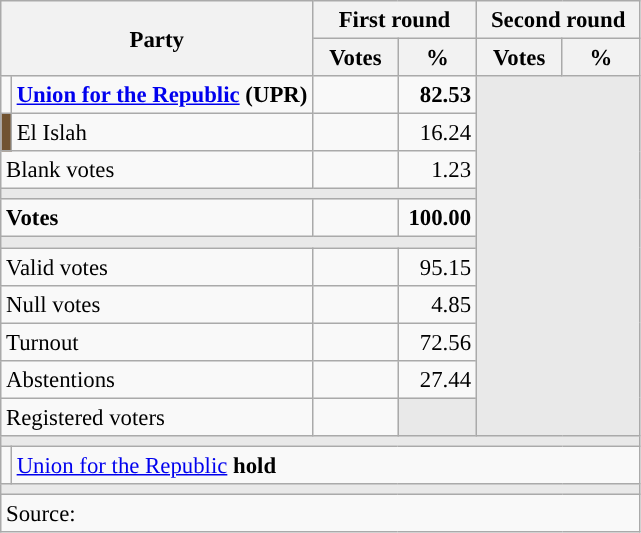<table class="wikitable" style="text-align:right;font-size:95%;">
<tr>
<th rowspan="2" colspan="2">Party</th>
<th colspan="2">First round</th>
<th colspan="2">Second round</th>
</tr>
<tr>
<th style="width:50px;">Votes</th>
<th style="width:45px;">%</th>
<th style="width:50px;">Votes</th>
<th style="width:45px;">%</th>
</tr>
<tr>
<td style="background:"></td>
<td style="text-align:left;"><strong><a href='#'>Union for the Republic</a> (UPR)</strong></td>
<td><strong></strong></td>
<td><strong>82.53</strong></td>
<td colspan="2" rowspan="11" style="background:#E9E9E9;"></td>
</tr>
<tr>
<td style="background:#715331;"></td>
<td style="text-align:left;">El Islah</td>
<td></td>
<td>16.24</td>
</tr>
<tr>
<td colspan="2" style="text-align:left;">Blank votes</td>
<td></td>
<td>1.23</td>
</tr>
<tr>
<td colspan="4" style="background:#E9E9E9;"></td>
</tr>
<tr style="font-weight:bold;">
<td colspan="2" style="text-align:left;">Votes</td>
<td></td>
<td>100.00</td>
</tr>
<tr>
<td colspan="4" style="background:#E9E9E9;"></td>
</tr>
<tr>
<td colspan="2" style="text-align:left;">Valid votes</td>
<td></td>
<td>95.15</td>
</tr>
<tr>
<td colspan="2" style="text-align:left;">Null votes</td>
<td></td>
<td>4.85</td>
</tr>
<tr>
<td colspan="2" style="text-align:left;">Turnout</td>
<td></td>
<td>72.56</td>
</tr>
<tr>
<td colspan="2" style="text-align:left;">Abstentions</td>
<td></td>
<td>27.44</td>
</tr>
<tr>
<td colspan="2" style="text-align:left;">Registered voters</td>
<td></td>
<td style="background:#E9E9E9;"></td>
</tr>
<tr>
<td colspan="6" style="background:#E9E9E9;"></td>
</tr>
<tr>
<td style="background:"></td>
<td colspan="5" style="text-align:left;"><a href='#'>Union for the Republic</a> <strong>hold</strong></td>
</tr>
<tr>
<td colspan="6" style="background:#E9E9E9;"></td>
</tr>
<tr>
<td colspan="6" style="text-align:left;">Source: </td>
</tr>
</table>
